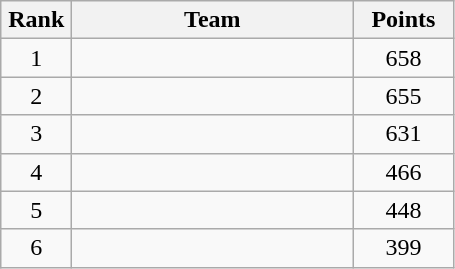<table class="wikitable" style="text-align:center;">
<tr>
<th width=40>Rank</th>
<th width=180>Team</th>
<th width=60>Points</th>
</tr>
<tr>
<td>1</td>
<td align=left></td>
<td>658</td>
</tr>
<tr>
<td>2</td>
<td align=left></td>
<td>655</td>
</tr>
<tr>
<td>3</td>
<td align=left></td>
<td>631</td>
</tr>
<tr>
<td>4</td>
<td align=left></td>
<td>466</td>
</tr>
<tr>
<td>5</td>
<td align=left></td>
<td>448</td>
</tr>
<tr>
<td>6</td>
<td align=left></td>
<td>399</td>
</tr>
</table>
